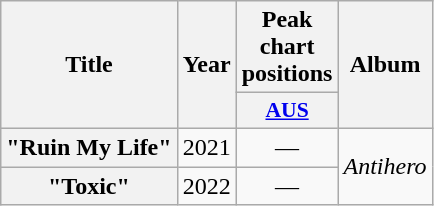<table class="wikitable plainrowheaders" style="text-align:center;">
<tr>
<th scope="col" rowspan="2">Title</th>
<th scope="col" rowspan="2">Year</th>
<th scope="col" colspan="1">Peak chart positions</th>
<th scope="col" rowspan="2">Album</th>
</tr>
<tr>
<th scope="col" style="width:2.2em;font-size:90%;"><a href='#'>AUS</a><br></th>
</tr>
<tr>
<th scope="row">"Ruin My Life"</th>
<td>2021</td>
<td>—</td>
<td rowspan="2"><em>Antihero</em></td>
</tr>
<tr>
<th scope="row">"Toxic"</th>
<td>2022</td>
<td>—</td>
</tr>
</table>
